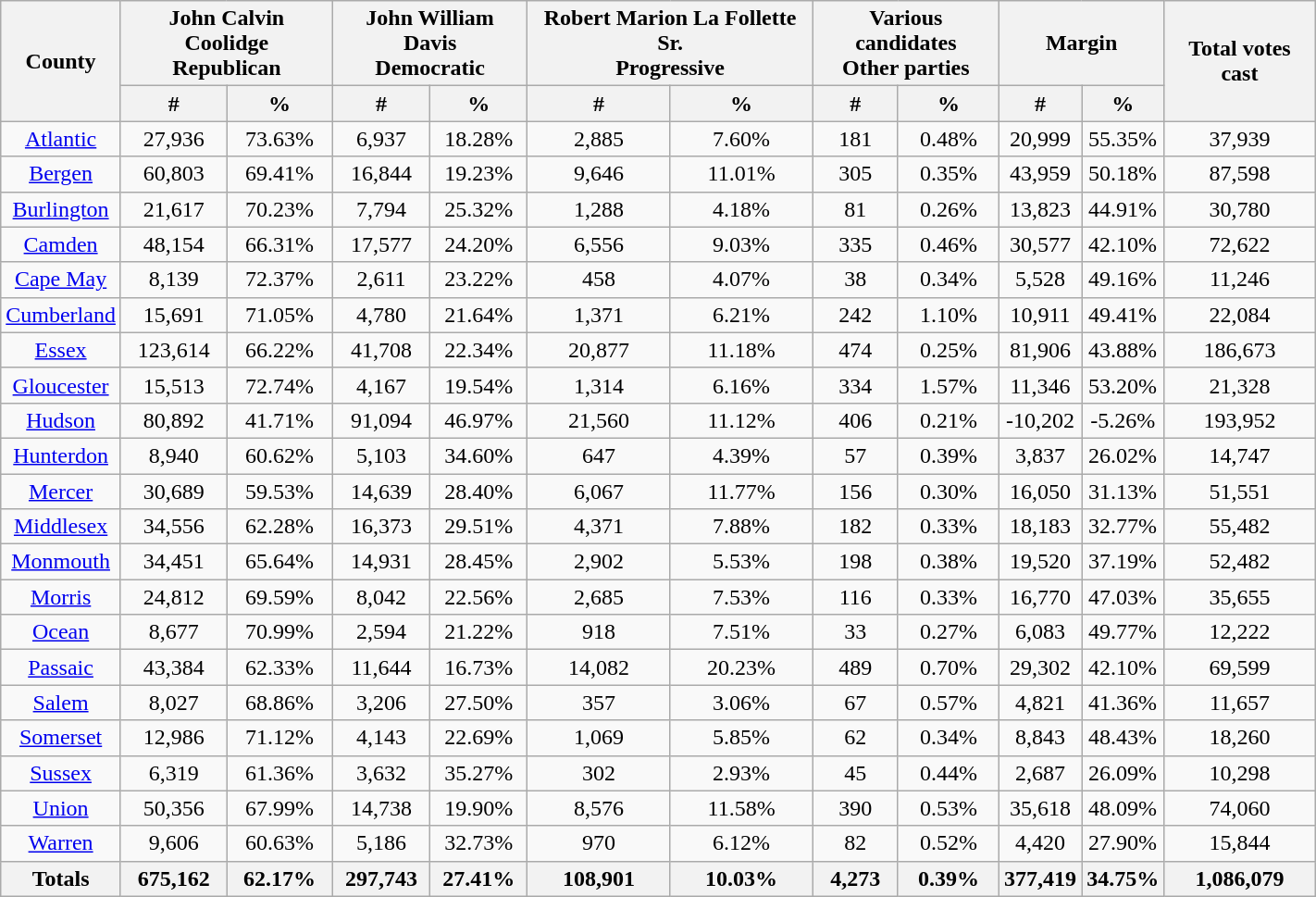<table width="75%"  class="wikitable sortable" style="text-align:center">
<tr>
<th style="text-align:center;" rowspan="2">County</th>
<th style="text-align:center;" colspan="2">John Calvin Coolidge<br>Republican</th>
<th style="text-align:center;" colspan="2">John William Davis<br> Democratic</th>
<th style="text-align:center;" colspan="2">Robert Marion La Follette Sr.<br>Progressive</th>
<th style="text-align:center;" colspan="2">Various candidates<br>Other parties</th>
<th style="text-align:center;" colspan="2">Margin</th>
<th style="text-align:center;" rowspan="2">Total votes cast</th>
</tr>
<tr>
<th style="text-align:center;" data-sort-type="number">#</th>
<th style="text-align:center;" data-sort-type="number">%</th>
<th style="text-align:center;" data-sort-type="number">#</th>
<th style="text-align:center;" data-sort-type="number">%</th>
<th style="text-align:center;" data-sort-type="number">#</th>
<th style="text-align:center;" data-sort-type="number">%</th>
<th style="text-align:center;" data-sort-type="number">#</th>
<th style="text-align:center;" data-sort-type="number">%</th>
<th style="text-align:center;" data-sort-type="number">#</th>
<th style="text-align:center;" data-sort-type="number">%</th>
</tr>
<tr style="text-align:center;">
<td><a href='#'>Atlantic</a></td>
<td>27,936</td>
<td>73.63%</td>
<td>6,937</td>
<td>18.28%</td>
<td>2,885</td>
<td>7.60%</td>
<td>181</td>
<td>0.48%</td>
<td>20,999</td>
<td>55.35%</td>
<td>37,939</td>
</tr>
<tr style="text-align:center;">
<td><a href='#'>Bergen</a></td>
<td>60,803</td>
<td>69.41%</td>
<td>16,844</td>
<td>19.23%</td>
<td>9,646</td>
<td>11.01%</td>
<td>305</td>
<td>0.35%</td>
<td>43,959</td>
<td>50.18%</td>
<td>87,598</td>
</tr>
<tr style="text-align:center;">
<td><a href='#'>Burlington</a></td>
<td>21,617</td>
<td>70.23%</td>
<td>7,794</td>
<td>25.32%</td>
<td>1,288</td>
<td>4.18%</td>
<td>81</td>
<td>0.26%</td>
<td>13,823</td>
<td>44.91%</td>
<td>30,780</td>
</tr>
<tr style="text-align:center;">
<td><a href='#'>Camden</a></td>
<td>48,154</td>
<td>66.31%</td>
<td>17,577</td>
<td>24.20%</td>
<td>6,556</td>
<td>9.03%</td>
<td>335</td>
<td>0.46%</td>
<td>30,577</td>
<td>42.10%</td>
<td>72,622</td>
</tr>
<tr style="text-align:center;">
<td><a href='#'>Cape May</a></td>
<td>8,139</td>
<td>72.37%</td>
<td>2,611</td>
<td>23.22%</td>
<td>458</td>
<td>4.07%</td>
<td>38</td>
<td>0.34%</td>
<td>5,528</td>
<td>49.16%</td>
<td>11,246</td>
</tr>
<tr style="text-align:center;">
<td><a href='#'>Cumberland</a></td>
<td>15,691</td>
<td>71.05%</td>
<td>4,780</td>
<td>21.64%</td>
<td>1,371</td>
<td>6.21%</td>
<td>242</td>
<td>1.10%</td>
<td>10,911</td>
<td>49.41%</td>
<td>22,084</td>
</tr>
<tr style="text-align:center;">
<td><a href='#'>Essex</a></td>
<td>123,614</td>
<td>66.22%</td>
<td>41,708</td>
<td>22.34%</td>
<td>20,877</td>
<td>11.18%</td>
<td>474</td>
<td>0.25%</td>
<td>81,906</td>
<td>43.88%</td>
<td>186,673</td>
</tr>
<tr style="text-align:center;">
<td><a href='#'>Gloucester</a></td>
<td>15,513</td>
<td>72.74%</td>
<td>4,167</td>
<td>19.54%</td>
<td>1,314</td>
<td>6.16%</td>
<td>334</td>
<td>1.57%</td>
<td>11,346</td>
<td>53.20%</td>
<td>21,328</td>
</tr>
<tr style="text-align:center;">
<td><a href='#'>Hudson</a></td>
<td>80,892</td>
<td>41.71%</td>
<td>91,094</td>
<td>46.97%</td>
<td>21,560</td>
<td>11.12%</td>
<td>406</td>
<td>0.21%</td>
<td>-10,202</td>
<td>-5.26%</td>
<td>193,952</td>
</tr>
<tr style="text-align:center;">
<td><a href='#'>Hunterdon</a></td>
<td>8,940</td>
<td>60.62%</td>
<td>5,103</td>
<td>34.60%</td>
<td>647</td>
<td>4.39%</td>
<td>57</td>
<td>0.39%</td>
<td>3,837</td>
<td>26.02%</td>
<td>14,747</td>
</tr>
<tr style="text-align:center;">
<td><a href='#'>Mercer</a></td>
<td>30,689</td>
<td>59.53%</td>
<td>14,639</td>
<td>28.40%</td>
<td>6,067</td>
<td>11.77%</td>
<td>156</td>
<td>0.30%</td>
<td>16,050</td>
<td>31.13%</td>
<td>51,551</td>
</tr>
<tr style="text-align:center;">
<td><a href='#'>Middlesex</a></td>
<td>34,556</td>
<td>62.28%</td>
<td>16,373</td>
<td>29.51%</td>
<td>4,371</td>
<td>7.88%</td>
<td>182</td>
<td>0.33%</td>
<td>18,183</td>
<td>32.77%</td>
<td>55,482</td>
</tr>
<tr style="text-align:center;">
<td><a href='#'>Monmouth</a></td>
<td>34,451</td>
<td>65.64%</td>
<td>14,931</td>
<td>28.45%</td>
<td>2,902</td>
<td>5.53%</td>
<td>198</td>
<td>0.38%</td>
<td>19,520</td>
<td>37.19%</td>
<td>52,482</td>
</tr>
<tr style="text-align:center;">
<td><a href='#'>Morris</a></td>
<td>24,812</td>
<td>69.59%</td>
<td>8,042</td>
<td>22.56%</td>
<td>2,685</td>
<td>7.53%</td>
<td>116</td>
<td>0.33%</td>
<td>16,770</td>
<td>47.03%</td>
<td>35,655</td>
</tr>
<tr style="text-align:center;">
<td><a href='#'>Ocean</a></td>
<td>8,677</td>
<td>70.99%</td>
<td>2,594</td>
<td>21.22%</td>
<td>918</td>
<td>7.51%</td>
<td>33</td>
<td>0.27%</td>
<td>6,083</td>
<td>49.77%</td>
<td>12,222</td>
</tr>
<tr style="text-align:center;">
<td><a href='#'>Passaic</a></td>
<td>43,384</td>
<td>62.33%</td>
<td>11,644</td>
<td>16.73%</td>
<td>14,082</td>
<td>20.23%</td>
<td>489</td>
<td>0.70%</td>
<td>29,302</td>
<td>42.10%</td>
<td>69,599</td>
</tr>
<tr style="text-align:center;">
<td><a href='#'>Salem</a></td>
<td>8,027</td>
<td>68.86%</td>
<td>3,206</td>
<td>27.50%</td>
<td>357</td>
<td>3.06%</td>
<td>67</td>
<td>0.57%</td>
<td>4,821</td>
<td>41.36%</td>
<td>11,657</td>
</tr>
<tr style="text-align:center;">
<td><a href='#'>Somerset</a></td>
<td>12,986</td>
<td>71.12%</td>
<td>4,143</td>
<td>22.69%</td>
<td>1,069</td>
<td>5.85%</td>
<td>62</td>
<td>0.34%</td>
<td>8,843</td>
<td>48.43%</td>
<td>18,260</td>
</tr>
<tr style="text-align:center;">
<td><a href='#'>Sussex</a></td>
<td>6,319</td>
<td>61.36%</td>
<td>3,632</td>
<td>35.27%</td>
<td>302</td>
<td>2.93%</td>
<td>45</td>
<td>0.44%</td>
<td>2,687</td>
<td>26.09%</td>
<td>10,298</td>
</tr>
<tr style="text-align:center;">
<td><a href='#'>Union</a></td>
<td>50,356</td>
<td>67.99%</td>
<td>14,738</td>
<td>19.90%</td>
<td>8,576</td>
<td>11.58%</td>
<td>390</td>
<td>0.53%</td>
<td>35,618</td>
<td>48.09%</td>
<td>74,060</td>
</tr>
<tr style="text-align:center;">
<td><a href='#'>Warren</a></td>
<td>9,606</td>
<td>60.63%</td>
<td>5,186</td>
<td>32.73%</td>
<td>970</td>
<td>6.12%</td>
<td>82</td>
<td>0.52%</td>
<td>4,420</td>
<td>27.90%</td>
<td>15,844</td>
</tr>
<tr style="text-align:center;">
<th>Totals</th>
<th>675,162</th>
<th>62.17%</th>
<th>297,743</th>
<th>27.41%</th>
<th>108,901</th>
<th>10.03%</th>
<th>4,273</th>
<th>0.39%</th>
<th>377,419</th>
<th>34.75%</th>
<th>1,086,079</th>
</tr>
</table>
